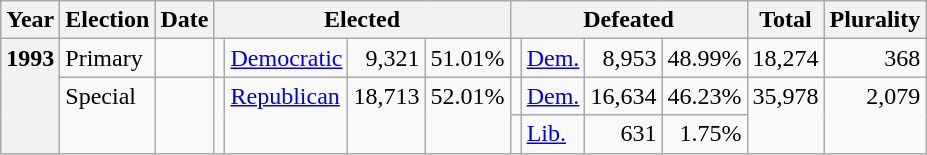<table class=wikitable>
<tr>
<th>Year</th>
<th>Election</th>
<th>Date</th>
<th ! colspan="4">Elected</th>
<th ! colspan="4">Defeated</th>
<th>Total</th>
<th>Plurality</th>
</tr>
<tr>
<th rowspan="3" valign="top">1993</th>
<td valign="top">Primary</td>
<td valign="top"></td>
<td valign="top"></td>
<td valign="top" ><a href='#'>Democratic</a></td>
<td valign="top" align="right">9,321</td>
<td valign="top" align="right">51.01%</td>
<td valign="top"></td>
<td valign="top" ><a href='#'>Dem.</a></td>
<td valign="top" align="right">8,953</td>
<td valign="top" align="right">48.99%</td>
<td valign="top" align="right">18,274</td>
<td valign="top" align="right">368</td>
</tr>
<tr>
<td rowspan="2" valign="top">Special</td>
<td rowspan="2" valign="top"></td>
<td rowspan="2" valign="top"></td>
<td rowspan="2" valign="top" ><a href='#'>Republican</a></td>
<td rowspan="2" valign="top" align="right">18,713</td>
<td rowspan="2" valign="top" align="right">52.01%</td>
<td valign="top"></td>
<td valign="top" ><a href='#'>Dem.</a></td>
<td valign="top" align="right">16,634</td>
<td valign="top" align="right">46.23%</td>
<td rowspan="2" valign="top" align="right">35,978</td>
<td rowspan="2" valign="top" align="right">2,079</td>
</tr>
<tr>
<td valign="top"></td>
<td valign="top" ><a href='#'>Lib.</a></td>
<td valign="top" align="right">631</td>
<td valign="top" align="right">1.75%</td>
</tr>
</table>
